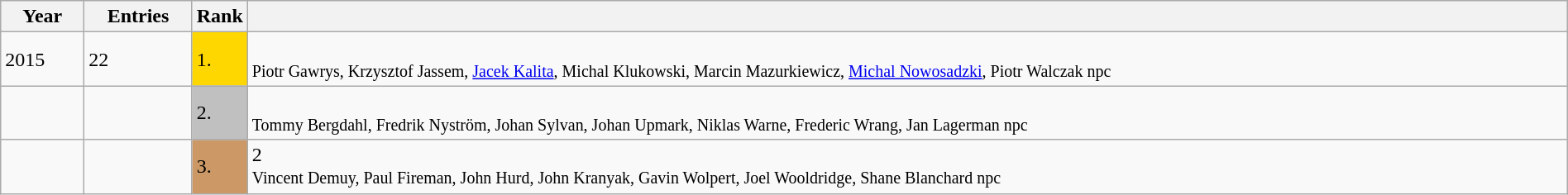<table class="wikitable" style="width:100%;">
<tr>
<th>Year</th>
<th>Entries</th>
<th>Rank</th>
<th></th>
</tr>
<tr>
<td width=60>2015  </td>
<td>22</td>
<td style="background:gold; width:30px;">1.</td>
<td> <br><small>Piotr Gawrys, Krzysztof Jassem, <a href='#'>Jacek Kalita</a>, Michal Klukowski, Marcin Mazurkiewicz, <a href='#'>Michal Nowosadzki</a>, Piotr Walczak npc</small></td>
</tr>
<tr>
<td></td>
<td></td>
<td style="background:silver;">2.</td>
<td> <br><small>Tommy Bergdahl, Fredrik Nyström, Johan Sylvan, Johan Upmark, Niklas Warne, Frederic Wrang, Jan Lagerman npc</small></td>
</tr>
<tr>
<td></td>
<td></td>
<td style="background:#c96;">3.</td>
<td> 2<br><small>Vincent Demuy, Paul Fireman, John Hurd, John Kranyak, Gavin Wolpert, Joel Wooldridge, Shane Blanchard npc</small></td>
</tr>
</table>
